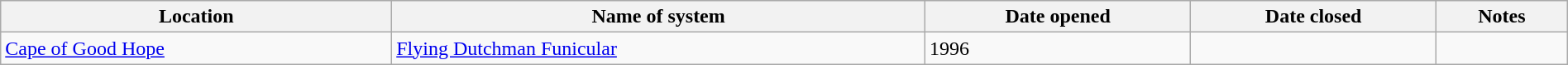<table class="wikitable" width=100%>
<tr>
<th>Location</th>
<th>Name of system</th>
<th>Date opened</th>
<th>Date closed</th>
<th>Notes</th>
</tr>
<tr>
<td><a href='#'>Cape of Good Hope</a></td>
<td><a href='#'>Flying Dutchman Funicular</a></td>
<td>1996</td>
<td></td>
<td></td>
</tr>
</table>
